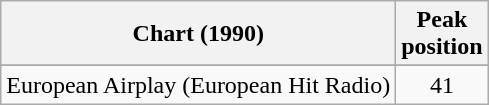<table class="wikitable sortable">
<tr>
<th>Chart (1990)</th>
<th>Peak<br>position</th>
</tr>
<tr>
</tr>
<tr>
</tr>
<tr>
</tr>
<tr>
<td>European Airplay (European Hit Radio)</td>
<td style="text-align:center;">41</td>
</tr>
</table>
